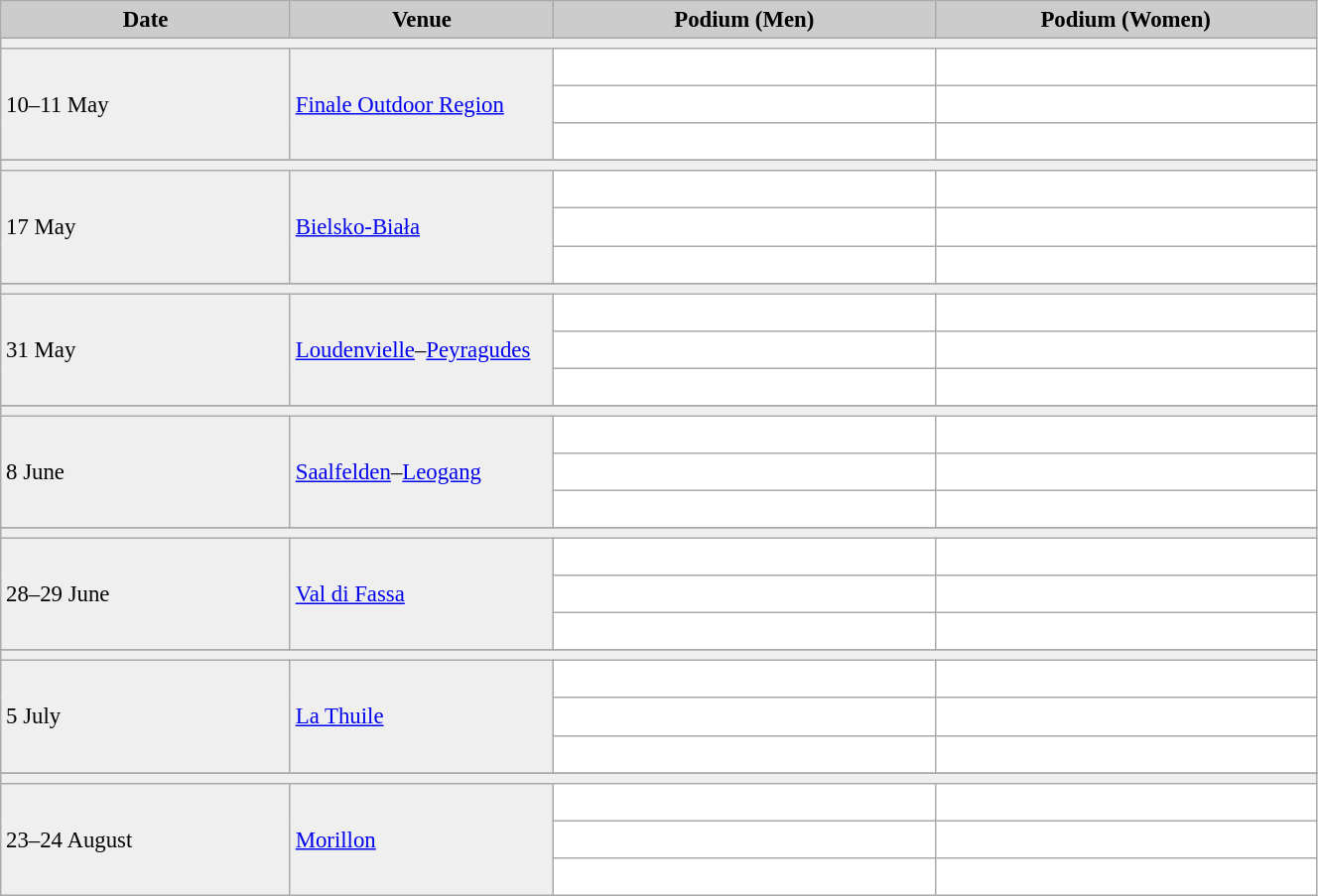<table class="wikitable" width=70% bgcolor="#f7f8ff" cellpadding="3" cellspacing="0" border="1" style="font-size: 95%; border: gray solid 1px; border-collapse: collapse;">
<tr bgcolor="#CCCCCC">
<td align="center"><strong>Date</strong></td>
<td width=20% align="center"><strong>Venue</strong></td>
<td width=29% align="center"><strong>Podium (Men)</strong></td>
<td width=29% align="center"><strong>Podium (Women)</strong></td>
</tr>
<tr bgcolor="#EFEFEF">
<td colspan=4></td>
</tr>
<tr bgcolor="#EFEFEF">
<td rowspan=3>10–11 May</td>
<td rowspan=3 nowrap> <a href='#'>Finale Outdoor Region</a></td>
<td bgcolor="#ffffff">   </td>
<td bgcolor="#ffffff">   </td>
</tr>
<tr>
<td bgcolor="#ffffff">   </td>
<td bgcolor="#ffffff">   </td>
</tr>
<tr>
<td bgcolor="#ffffff">   </td>
<td bgcolor="#ffffff">   </td>
</tr>
<tr>
</tr>
<tr bgcolor="#EFEFEF">
<td colspan=4></td>
</tr>
<tr bgcolor="#EFEFEF">
<td rowspan=3>17 May</td>
<td rowspan=3> <a href='#'>Bielsko-Biała</a></td>
<td bgcolor="#ffffff">   </td>
<td bgcolor="#ffffff">   </td>
</tr>
<tr>
<td bgcolor="#ffffff">   </td>
<td bgcolor="#ffffff">   </td>
</tr>
<tr>
<td bgcolor="#ffffff">   </td>
<td bgcolor="#ffffff">   </td>
</tr>
<tr>
</tr>
<tr bgcolor="#EFEFEF">
<td colspan=4></td>
</tr>
<tr bgcolor="#EFEFEF">
<td rowspan=3>31 May</td>
<td nowrap rowspan=3> <a href='#'>Loudenvielle</a>–<a href='#'>Peyragudes</a></td>
<td bgcolor="#ffffff">   </td>
<td bgcolor="#ffffff">   </td>
</tr>
<tr>
<td bgcolor="#ffffff">   </td>
<td bgcolor="#ffffff">   </td>
</tr>
<tr>
<td bgcolor="#ffffff">   </td>
<td bgcolor="#ffffff">   </td>
</tr>
<tr>
</tr>
<tr bgcolor="#EFEFEF">
<td colspan=4></td>
</tr>
<tr bgcolor="#EFEFEF">
<td rowspan=3>8 June</td>
<td rowspan=3> <a href='#'>Saalfelden</a>–<a href='#'>Leogang</a></td>
<td bgcolor="#ffffff">   </td>
<td bgcolor="#ffffff">   </td>
</tr>
<tr>
<td bgcolor="#ffffff">   </td>
<td bgcolor="#ffffff">   </td>
</tr>
<tr>
<td bgcolor="#ffffff">   </td>
<td bgcolor="#ffffff">   </td>
</tr>
<tr>
</tr>
<tr bgcolor="#EFEFEF">
<td colspan=4></td>
</tr>
<tr bgcolor="#EFEFEF">
<td rowspan=3>28–29 June</td>
<td rowspan=3> <a href='#'>Val di Fassa</a></td>
<td bgcolor="#ffffff">   </td>
<td bgcolor="#ffffff">   </td>
</tr>
<tr>
<td bgcolor="#ffffff">   </td>
<td bgcolor="#ffffff">   </td>
</tr>
<tr>
<td bgcolor="#ffffff">   </td>
<td bgcolor="#ffffff">   </td>
</tr>
<tr>
</tr>
<tr bgcolor="#EFEFEF">
<td colspan=4></td>
</tr>
<tr bgcolor="#EFEFEF">
<td rowspan=3>5 July</td>
<td rowspan=3> <a href='#'>La Thuile</a></td>
<td bgcolor="#ffffff">   </td>
<td bgcolor="#ffffff">   </td>
</tr>
<tr>
<td bgcolor="#ffffff">   </td>
<td bgcolor="#ffffff">   </td>
</tr>
<tr>
<td bgcolor="#ffffff">   </td>
<td bgcolor="#ffffff">   </td>
</tr>
<tr>
</tr>
<tr bgcolor="#EFEFEF">
<td colspan=4></td>
</tr>
<tr bgcolor="#EFEFEF">
<td rowspan=3>23–24 August</td>
<td rowspan=3> <a href='#'>Morillon</a></td>
<td bgcolor="#ffffff">   </td>
<td bgcolor="#ffffff">   </td>
</tr>
<tr>
<td bgcolor="#ffffff">   </td>
<td bgcolor="#ffffff">   </td>
</tr>
<tr>
<td bgcolor="#ffffff">   </td>
<td bgcolor="#ffffff">   </td>
</tr>
</table>
